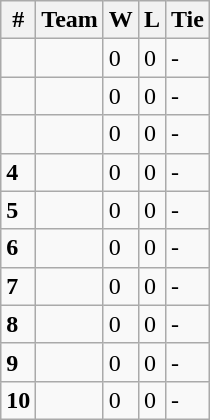<table class="wikitable">
<tr>
<th>#</th>
<th>Team</th>
<th>W</th>
<th>L</th>
<th>Tie</th>
</tr>
<tr>
<td></td>
<td></td>
<td>0</td>
<td>0</td>
<td>-</td>
</tr>
<tr>
<td></td>
<td></td>
<td>0</td>
<td>0</td>
<td>-</td>
</tr>
<tr>
<td></td>
<td></td>
<td>0</td>
<td>0</td>
<td>-</td>
</tr>
<tr>
<td><strong>4</strong></td>
<td></td>
<td>0</td>
<td>0</td>
<td>-</td>
</tr>
<tr>
<td><strong>5</strong></td>
<td></td>
<td>0</td>
<td>0</td>
<td>-</td>
</tr>
<tr>
<td><strong>6</strong></td>
<td></td>
<td>0</td>
<td>0</td>
<td>-</td>
</tr>
<tr>
<td><strong>7</strong></td>
<td><strong></strong></td>
<td>0</td>
<td>0</td>
<td>-</td>
</tr>
<tr>
<td><strong>8</strong></td>
<td></td>
<td>0</td>
<td>0</td>
<td>-</td>
</tr>
<tr>
<td><strong>9</strong></td>
<td></td>
<td>0</td>
<td>0</td>
<td>-</td>
</tr>
<tr>
<td><strong>10</strong></td>
<td></td>
<td>0</td>
<td>0</td>
<td>-</td>
</tr>
</table>
